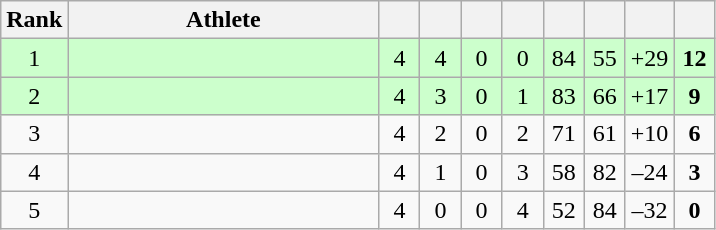<table class=wikitable style="text-align:center">
<tr>
<th width=20>Rank</th>
<th width=200>Athlete</th>
<th width=20></th>
<th width=20></th>
<th width=20></th>
<th width=20></th>
<th width=20></th>
<th width=20></th>
<th width=20></th>
<th width=20></th>
</tr>
<tr bgcolor="#ccffcc">
<td>1</td>
<td align=left></td>
<td>4</td>
<td>4</td>
<td>0</td>
<td>0</td>
<td>84</td>
<td>55</td>
<td>+29</td>
<td><strong>12</strong></td>
</tr>
<tr bgcolor="#ccffcc">
<td>2</td>
<td align=left></td>
<td>4</td>
<td>3</td>
<td>0</td>
<td>1</td>
<td>83</td>
<td>66</td>
<td>+17</td>
<td><strong>9</strong></td>
</tr>
<tr>
<td>3</td>
<td align=left></td>
<td>4</td>
<td>2</td>
<td>0</td>
<td>2</td>
<td>71</td>
<td>61</td>
<td>+10</td>
<td><strong>6</strong></td>
</tr>
<tr>
<td>4</td>
<td align=left></td>
<td>4</td>
<td>1</td>
<td>0</td>
<td>3</td>
<td>58</td>
<td>82</td>
<td>–24</td>
<td><strong>3</strong></td>
</tr>
<tr>
<td>5</td>
<td align=left></td>
<td>4</td>
<td>0</td>
<td>0</td>
<td>4</td>
<td>52</td>
<td>84</td>
<td>–32</td>
<td><strong>0</strong></td>
</tr>
</table>
